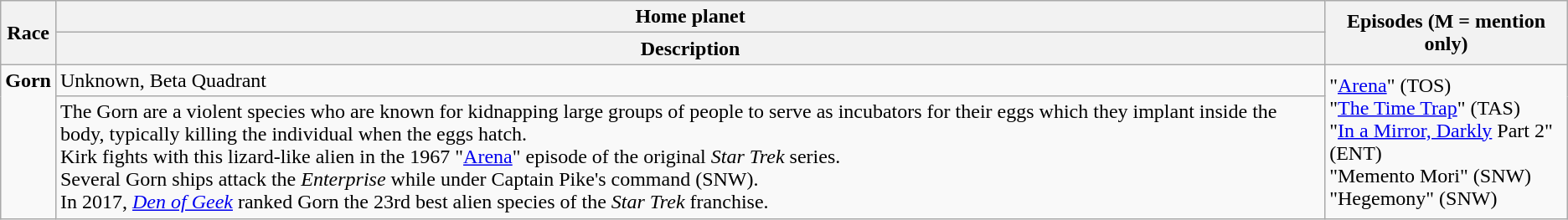<table class="wikitable">
<tr>
<th rowspan="2">Race</th>
<th>Home planet</th>
<th rowspan="2">Episodes (M = mention only)</th>
</tr>
<tr>
<th>Description</th>
</tr>
<tr>
<td rowspan="2" style="vertical-align: top;"><strong>Gorn</strong> </td>
<td>Unknown, Beta Quadrant</td>
<td rowspan="2">"<a href='#'>Arena</a>" (TOS)<br>"<a href='#'>The Time Trap</a>" (TAS)<br>"<a href='#'>In a Mirror, Darkly</a> Part 2" (ENT)<br> "Memento Mori" (SNW)<br>"Hegemony" (SNW)</td>
</tr>
<tr>
<td>The Gorn are a violent species who are known for kidnapping large groups of people to serve as incubators for their eggs which they implant inside the body, typically killing the individual when the eggs hatch.<br>Kirk fights with this lizard-like alien in the 1967 "<a href='#'>Arena</a>" episode of the original <em>Star Trek</em> series.<br>Several Gorn ships attack the <em>Enterprise</em> while under Captain Pike's command (SNW).<br>In 2017, <em><a href='#'>Den of Geek</a></em> ranked Gorn the 23rd best alien species of the <em>Star Trek</em> franchise.</td>
</tr>
</table>
